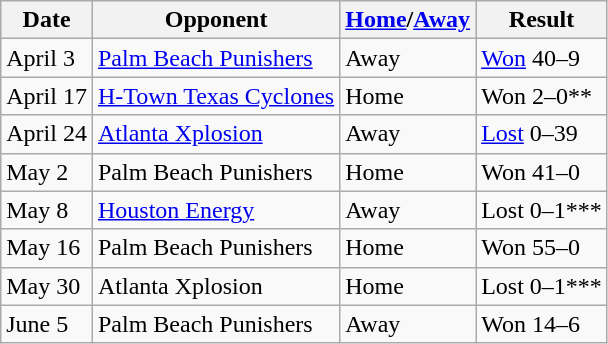<table class="wikitable">
<tr>
<th>Date</th>
<th>Opponent</th>
<th><a href='#'>Home</a>/<a href='#'>Away</a></th>
<th>Result</th>
</tr>
<tr>
<td>April 3</td>
<td><a href='#'>Palm Beach Punishers</a></td>
<td>Away</td>
<td><a href='#'>Won</a> 40–9</td>
</tr>
<tr>
<td>April 17</td>
<td><a href='#'>H-Town Texas Cyclones</a></td>
<td>Home</td>
<td>Won 2–0**</td>
</tr>
<tr>
<td>April 24</td>
<td><a href='#'>Atlanta Xplosion</a></td>
<td>Away</td>
<td><a href='#'>Lost</a> 0–39</td>
</tr>
<tr>
<td>May 2</td>
<td>Palm Beach Punishers</td>
<td>Home</td>
<td>Won 41–0</td>
</tr>
<tr>
<td>May 8</td>
<td><a href='#'>Houston Energy</a></td>
<td>Away</td>
<td>Lost 0–1***</td>
</tr>
<tr>
<td>May 16</td>
<td>Palm Beach Punishers</td>
<td>Home</td>
<td>Won 55–0</td>
</tr>
<tr>
<td>May 30</td>
<td>Atlanta Xplosion</td>
<td>Home</td>
<td>Lost 0–1***</td>
</tr>
<tr>
<td>June 5</td>
<td>Palm Beach Punishers</td>
<td>Away</td>
<td>Won 14–6</td>
</tr>
</table>
